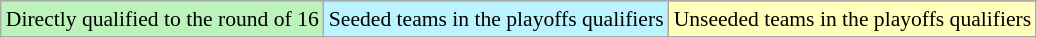<table class="wikitable" style="font-size:90%; text-align:center;">
<tr>
</tr>
<tr>
<td style="background:#BBF3BB;">Directly qualified to the round of 16</td>
<td style="background:#BBF3FF;">Seeded teams in the playoffs qualifiers</td>
<td style="background:#FFFFBB;">Unseeded teams in the playoffs qualifiers</td>
</tr>
</table>
